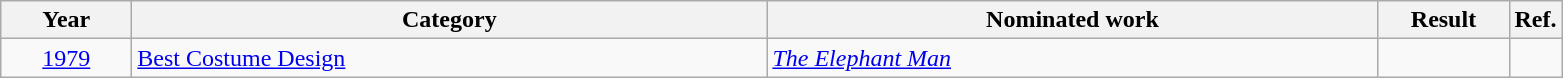<table class=wikitable>
<tr>
<th scope="col" style="width:5em;">Year</th>
<th scope="col" style="width:26em;">Category</th>
<th scope="col" style="width:25em;">Nominated work</th>
<th scope="col" style="width:5em;">Result</th>
<th>Ref.</th>
</tr>
<tr>
<td style="text-align:center;"><a href='#'>1979</a></td>
<td><a href='#'>Best Costume Design</a></td>
<td><em><a href='#'>The Elephant Man</a></em></td>
<td></td>
<td style="text-align:center;"></td>
</tr>
</table>
